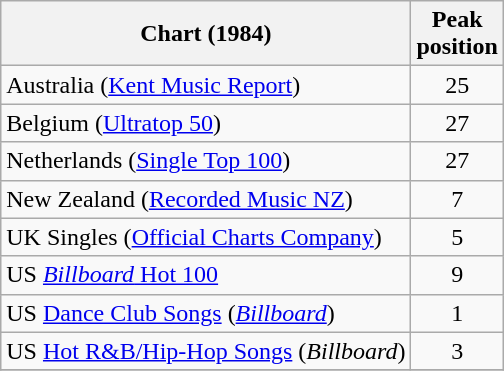<table class="wikitable sortable" style="text-align:center;">
<tr>
<th>Chart (1984)</th>
<th>Peak<br>position</th>
</tr>
<tr>
<td align="left">Australia (<a href='#'>Kent Music Report</a>)</td>
<td align="center">25</td>
</tr>
<tr>
<td align="left">Belgium (<a href='#'>Ultratop 50</a>)</td>
<td align="center">27</td>
</tr>
<tr>
<td align="left">Netherlands (<a href='#'>Single Top 100</a>)</td>
<td>27</td>
</tr>
<tr>
<td align="left">New Zealand (<a href='#'>Recorded Music NZ</a>)</td>
<td align="center">7</td>
</tr>
<tr>
<td align="left">UK Singles (<a href='#'>Official Charts Company</a>)</td>
<td align="center">5</td>
</tr>
<tr>
<td align="left">US <a href='#'><em>Billboard</em> Hot 100</a></td>
<td align="center">9</td>
</tr>
<tr>
<td align="left">US <a href='#'>Dance Club Songs</a> (<a href='#'><em>Billboard</em></a>)</td>
<td align="center">1</td>
</tr>
<tr>
<td align="left">US <a href='#'>Hot R&B/Hip-Hop Songs</a> (<em>Billboard</em>)</td>
<td align="center">3</td>
</tr>
<tr>
</tr>
</table>
